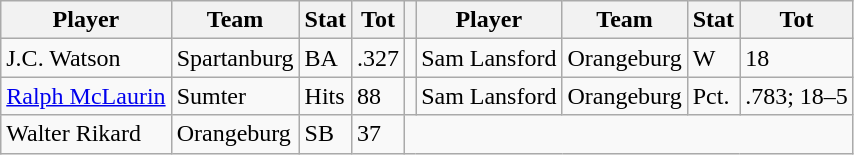<table class="wikitable">
<tr>
<th>Player</th>
<th>Team</th>
<th>Stat</th>
<th>Tot</th>
<th></th>
<th>Player</th>
<th>Team</th>
<th>Stat</th>
<th>Tot</th>
</tr>
<tr>
<td>J.C. Watson</td>
<td>Spartanburg</td>
<td>BA</td>
<td>.327</td>
<td></td>
<td>Sam Lansford</td>
<td>Orangeburg</td>
<td>W</td>
<td>18</td>
</tr>
<tr>
<td><a href='#'>Ralph McLaurin</a></td>
<td>Sumter</td>
<td>Hits</td>
<td>88</td>
<td></td>
<td>Sam Lansford</td>
<td>Orangeburg</td>
<td>Pct.</td>
<td>.783; 18–5</td>
</tr>
<tr>
<td>Walter Rikard</td>
<td>Orangeburg</td>
<td>SB</td>
<td>37</td>
</tr>
</table>
